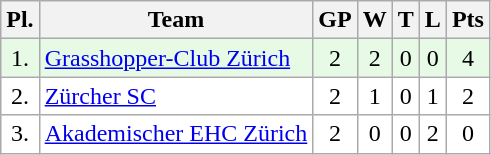<table class="wikitable">
<tr>
<th>Pl.</th>
<th>Team</th>
<th>GP</th>
<th>W</th>
<th>T</th>
<th>L</th>
<th>Pts</th>
</tr>
<tr align="center " bgcolor="#e6fae6">
<td>1.</td>
<td align="left"><a href='#'>Grasshopper-Club Zürich</a></td>
<td>2</td>
<td>2</td>
<td>0</td>
<td>0</td>
<td>4</td>
</tr>
<tr align="center "  bgcolor="#FFFFFF">
<td>2.</td>
<td align="left"><a href='#'>Zürcher SC</a></td>
<td>2</td>
<td>1</td>
<td>0</td>
<td>1</td>
<td>2</td>
</tr>
<tr align="center " bgcolor="#FFFFFF">
<td>3.</td>
<td align="left"><a href='#'>Akademischer EHC Zürich</a></td>
<td>2</td>
<td>0</td>
<td>0</td>
<td>2</td>
<td>0</td>
</tr>
</table>
